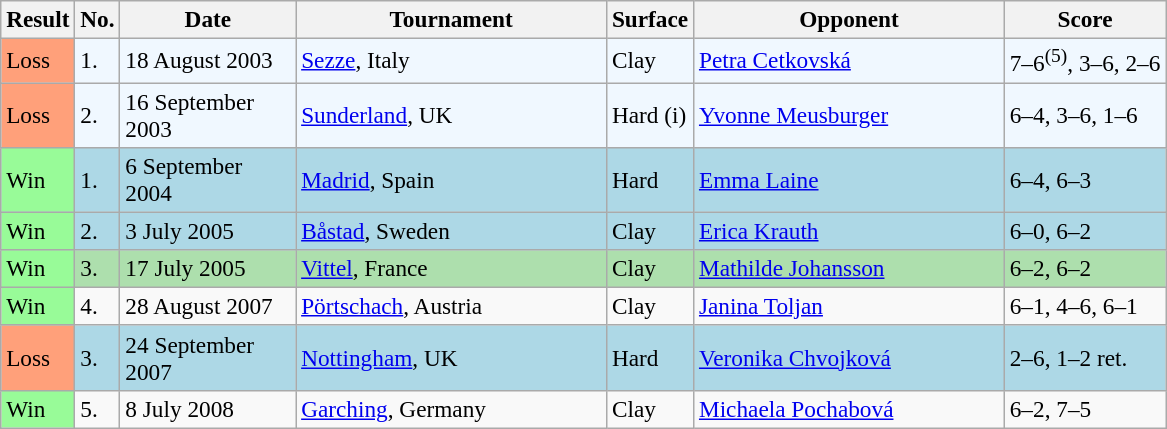<table class="sortable wikitable" style=font-size:97%>
<tr>
<th>Result</th>
<th>No.</th>
<th width=110>Date</th>
<th width=200>Tournament</th>
<th>Surface</th>
<th width=200>Opponent</th>
<th class=unsortable>Score</th>
</tr>
<tr bgcolor=f0f8ff>
<td style="background:#ffa07a;">Loss</td>
<td>1.</td>
<td>18 August 2003</td>
<td><a href='#'>Sezze</a>, Italy</td>
<td>Clay</td>
<td> <a href='#'>Petra Cetkovská</a></td>
<td>7–6<sup>(5)</sup>, 3–6, 2–6</td>
</tr>
<tr bgcolor=f0f8ff>
<td style="background:#ffa07a;">Loss</td>
<td>2.</td>
<td>16 September 2003</td>
<td><a href='#'>Sunderland</a>, UK</td>
<td>Hard (i)</td>
<td> <a href='#'>Yvonne Meusburger</a></td>
<td>6–4, 3–6, 1–6</td>
</tr>
<tr bgcolor="lightblue">
<td style="background:#98fb98;">Win</td>
<td>1.</td>
<td>6 September 2004</td>
<td><a href='#'>Madrid</a>, Spain</td>
<td>Hard</td>
<td> <a href='#'>Emma Laine</a></td>
<td>6–4, 6–3</td>
</tr>
<tr bgcolor="lightblue">
<td style="background:#98fb98;">Win</td>
<td>2.</td>
<td>3 July 2005</td>
<td><a href='#'>Båstad</a>, Sweden</td>
<td>Clay</td>
<td> <a href='#'>Erica Krauth</a></td>
<td>6–0, 6–2</td>
</tr>
<tr bgcolor="#ADDFAD">
<td style="background:#98fb98;">Win</td>
<td>3.</td>
<td>17 July 2005</td>
<td><a href='#'>Vittel</a>, France</td>
<td>Clay</td>
<td> <a href='#'>Mathilde Johansson</a></td>
<td>6–2, 6–2</td>
</tr>
<tr>
<td style="background:#98fb98;">Win</td>
<td>4.</td>
<td>28 August 2007</td>
<td><a href='#'>Pörtschach</a>, Austria</td>
<td>Clay</td>
<td> <a href='#'>Janina Toljan</a></td>
<td>6–1, 4–6, 6–1</td>
</tr>
<tr bgcolor="lightblue">
<td style="background:#ffa07a;">Loss</td>
<td>3.</td>
<td>24 September 2007</td>
<td><a href='#'>Nottingham</a>, UK</td>
<td>Hard</td>
<td> <a href='#'>Veronika Chvojková</a></td>
<td>2–6, 1–2 ret.</td>
</tr>
<tr>
<td style="background:#98fb98;">Win</td>
<td>5.</td>
<td>8 July 2008</td>
<td><a href='#'>Garching</a>, Germany</td>
<td>Clay</td>
<td> <a href='#'>Michaela Pochabová</a></td>
<td>6–2, 7–5</td>
</tr>
</table>
